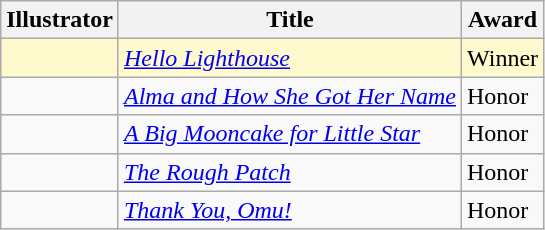<table class="sortable wikitable">
<tr>
<th>Illustrator</th>
<th>Title</th>
<th>Award</th>
</tr>
<tr style="background:LemonChiffon; color:black">
<td></td>
<td><em><a href='#'>Hello Lighthouse</a></em></td>
<td>Winner</td>
</tr>
<tr>
<td></td>
<td><em><a href='#'>Alma and How She Got Her Name</a></em></td>
<td>Honor</td>
</tr>
<tr>
<td></td>
<td><em><a href='#'>A Big Mooncake for Little Star</a></em></td>
<td>Honor</td>
</tr>
<tr>
<td></td>
<td><em><a href='#'>The Rough Patch</a></em></td>
<td>Honor</td>
</tr>
<tr>
<td></td>
<td><em><a href='#'>Thank You, Omu!</a></em></td>
<td>Honor</td>
</tr>
</table>
